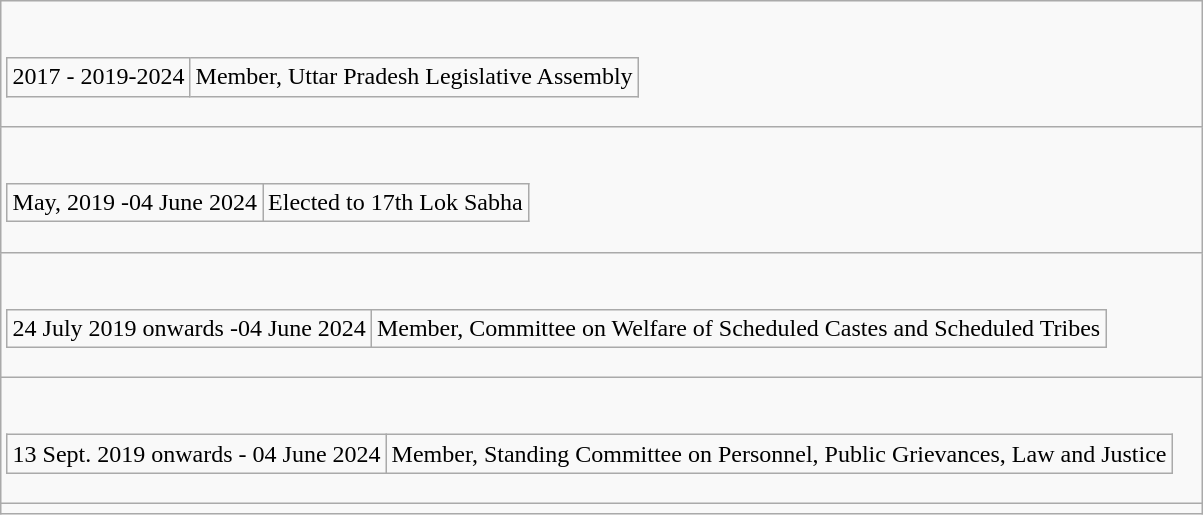<table class="wikitable">
<tr>
<td><br><table class="wikitable">
<tr>
<td>2017 - 2019-2024</td>
<td>Member, Uttar Pradesh Legislative Assembly</td>
</tr>
</table>
</td>
</tr>
<tr>
<td><br><table class="wikitable">
<tr>
<td>May, 2019 -04 June 2024</td>
<td>Elected to 17th Lok Sabha</td>
</tr>
</table>
</td>
</tr>
<tr>
<td><br><table class="wikitable">
<tr>
<td>24 July 2019 onwards -04 June 2024</td>
<td>Member, Committee on Welfare of Scheduled Castes and Scheduled Tribes</td>
</tr>
</table>
</td>
</tr>
<tr>
<td><br><table class="wikitable">
<tr>
<td>13 Sept. 2019 onwards - 04 June 2024</td>
<td>Member, Standing Committee on Personnel, Public Grievances, Law and Justice</td>
</tr>
</table>
</td>
</tr>
<tr>
<td></td>
</tr>
</table>
